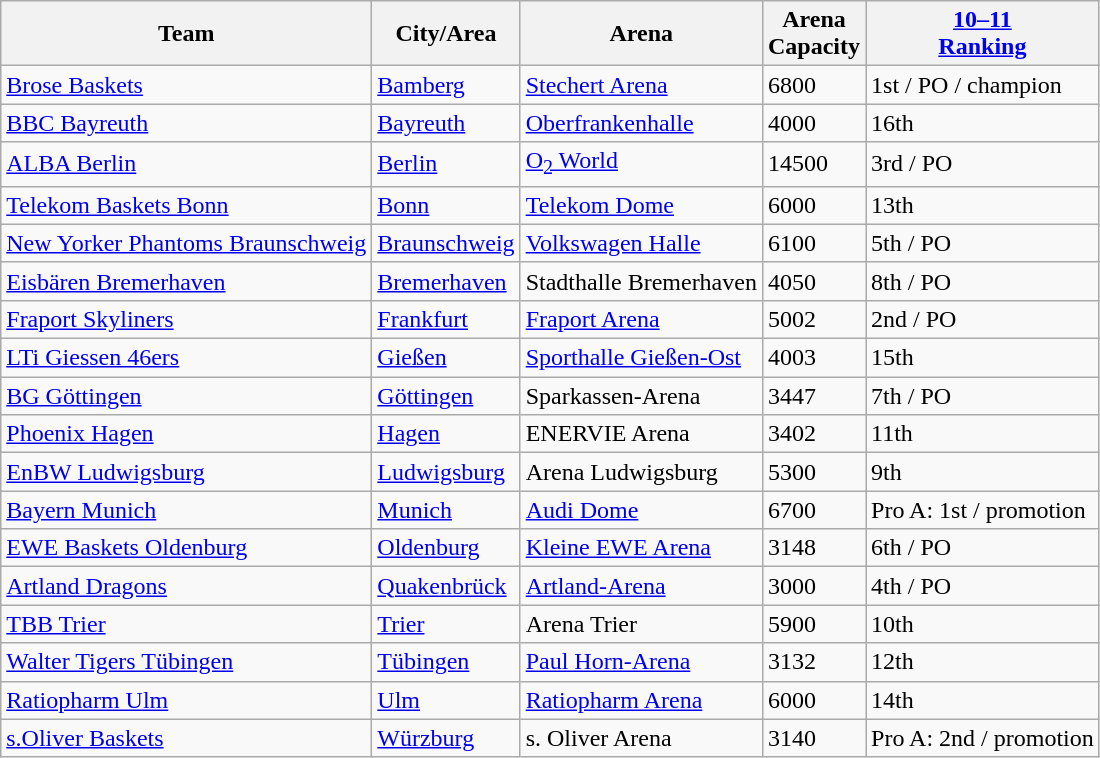<table class="wikitable sortable" style="margin:1em 2em 1em 1em;">
<tr>
<th>Team</th>
<th>City/Area</th>
<th>Arena</th>
<th>Arena<br> Capacity</th>
<th><a href='#'>10–11<br> Ranking</a></th>
</tr>
<tr>
<td><a href='#'>Brose Baskets</a></td>
<td><a href='#'>Bamberg</a></td>
<td><a href='#'>Stechert Arena</a></td>
<td>6800</td>
<td>1st / PO / champion</td>
</tr>
<tr>
<td><a href='#'>BBC Bayreuth</a></td>
<td><a href='#'>Bayreuth</a></td>
<td><a href='#'>Oberfrankenhalle</a></td>
<td>4000</td>
<td>16th</td>
</tr>
<tr>
<td><a href='#'>ALBA Berlin</a></td>
<td><a href='#'>Berlin</a></td>
<td><a href='#'>O<sub>2</sub> World</a></td>
<td>14500</td>
<td>3rd / PO</td>
</tr>
<tr>
<td><a href='#'>Telekom Baskets Bonn</a></td>
<td><a href='#'>Bonn</a></td>
<td><a href='#'>Telekom Dome</a></td>
<td>6000</td>
<td>13th</td>
</tr>
<tr>
<td><a href='#'>New Yorker Phantoms Braunschweig</a></td>
<td><a href='#'>Braunschweig</a></td>
<td><a href='#'>Volkswagen Halle</a></td>
<td>6100</td>
<td>5th / PO</td>
</tr>
<tr>
<td><a href='#'>Eisbären Bremerhaven</a></td>
<td><a href='#'>Bremerhaven</a></td>
<td>Stadthalle Bremerhaven</td>
<td>4050</td>
<td>8th / PO</td>
</tr>
<tr>
<td><a href='#'>Fraport Skyliners</a></td>
<td><a href='#'>Frankfurt</a></td>
<td><a href='#'>Fraport Arena</a></td>
<td>5002</td>
<td>2nd / PO</td>
</tr>
<tr>
<td><a href='#'>LTi Giessen 46ers</a></td>
<td><a href='#'>Gießen</a></td>
<td><a href='#'>Sporthalle Gießen-Ost</a></td>
<td>4003</td>
<td>15th</td>
</tr>
<tr>
<td><a href='#'>BG Göttingen</a></td>
<td><a href='#'>Göttingen</a></td>
<td>Sparkassen-Arena</td>
<td>3447</td>
<td>7th / PO</td>
</tr>
<tr>
<td><a href='#'>Phoenix Hagen</a></td>
<td><a href='#'>Hagen</a></td>
<td>ENERVIE Arena</td>
<td>3402</td>
<td>11th</td>
</tr>
<tr>
<td><a href='#'>EnBW Ludwigsburg</a></td>
<td><a href='#'>Ludwigsburg</a></td>
<td>Arena Ludwigsburg</td>
<td>5300</td>
<td>9th</td>
</tr>
<tr>
<td><a href='#'>Bayern Munich</a></td>
<td><a href='#'>Munich</a></td>
<td><a href='#'>Audi Dome</a></td>
<td>6700</td>
<td>Pro A: 1st / promotion</td>
</tr>
<tr>
<td><a href='#'>EWE Baskets Oldenburg</a></td>
<td><a href='#'>Oldenburg</a></td>
<td><a href='#'>Kleine EWE Arena</a></td>
<td>3148</td>
<td>6th / PO</td>
</tr>
<tr>
<td><a href='#'>Artland Dragons</a></td>
<td><a href='#'>Quakenbrück</a></td>
<td><a href='#'>Artland-Arena</a></td>
<td>3000</td>
<td>4th / PO</td>
</tr>
<tr>
<td><a href='#'>TBB Trier</a></td>
<td><a href='#'>Trier</a></td>
<td>Arena Trier</td>
<td>5900</td>
<td>10th</td>
</tr>
<tr>
<td><a href='#'>Walter Tigers Tübingen</a></td>
<td><a href='#'>Tübingen</a></td>
<td><a href='#'>Paul Horn-Arena</a></td>
<td>3132</td>
<td>12th</td>
</tr>
<tr>
<td><a href='#'>Ratiopharm Ulm</a></td>
<td><a href='#'>Ulm</a></td>
<td><a href='#'>Ratiopharm Arena</a></td>
<td>6000</td>
<td>14th</td>
</tr>
<tr>
<td><a href='#'>s.Oliver Baskets</a></td>
<td><a href='#'>Würzburg</a></td>
<td>s. Oliver Arena</td>
<td>3140</td>
<td>Pro A: 2nd / promotion</td>
</tr>
</table>
